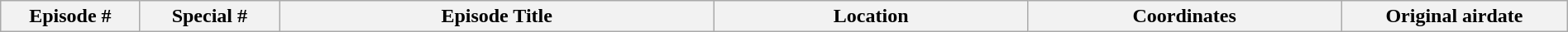<table class="wikitable plainrowheaders" style="width:100%; margin:auto;">
<tr>
<th width="8%">Episode #</th>
<th width="8%">Special #</th>
<th width="25%">Episode Title</th>
<th width="18%">Location</th>
<th width="18%">Coordinates</th>
<th width="13%">Original airdate<br><onlyinclude>

</onlyinclude></th>
</tr>
</table>
